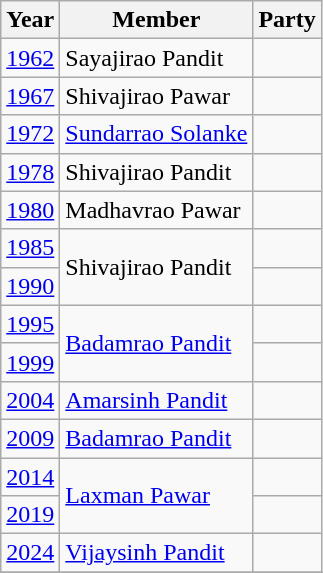<table class="wikitable">
<tr>
<th>Year</th>
<th>Member</th>
<th colspan=2>Party</th>
</tr>
<tr>
<td><a href='#'>1962</a></td>
<td>Sayajirao Pandit</td>
<td></td>
</tr>
<tr>
<td><a href='#'>1967</a></td>
<td>Shivajirao Pawar</td>
<td></td>
</tr>
<tr>
<td><a href='#'>1972</a></td>
<td><a href='#'>Sundarrao Solanke</a></td>
<td></td>
</tr>
<tr>
<td><a href='#'>1978</a></td>
<td>Shivajirao Pandit</td>
</tr>
<tr>
<td><a href='#'>1980</a></td>
<td>Madhavrao Pawar</td>
<td></td>
</tr>
<tr>
<td><a href='#'>1985</a></td>
<td rowspan="2">Shivajirao Pandit</td>
<td></td>
</tr>
<tr>
<td><a href='#'>1990</a></td>
<td></td>
</tr>
<tr>
<td><a href='#'>1995</a></td>
<td rowspan="2"><a href='#'>Badamrao Pandit</a></td>
<td></td>
</tr>
<tr>
<td><a href='#'>1999</a></td>
</tr>
<tr>
<td><a href='#'>2004</a></td>
<td><a href='#'>Amarsinh Pandit</a></td>
<td></td>
</tr>
<tr>
<td><a href='#'>2009</a></td>
<td><a href='#'>Badamrao Pandit</a></td>
<td></td>
</tr>
<tr>
<td><a href='#'>2014</a></td>
<td Rowspan="2"><a href='#'>Laxman Pawar</a></td>
<td></td>
</tr>
<tr>
<td><a href='#'>2019</a></td>
</tr>
<tr>
<td><a href='#'>2024</a></td>
<td><a href='#'>Vijaysinh Pandit</a></td>
<td></td>
</tr>
<tr>
</tr>
</table>
